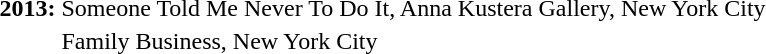<table>
<tr>
<td><strong>2013:</strong></td>
<td>Someone Told Me Never To Do It, Anna Kustera Gallery, New York City</td>
</tr>
<tr>
<td></td>
<td>Family Business, New York City</td>
</tr>
</table>
